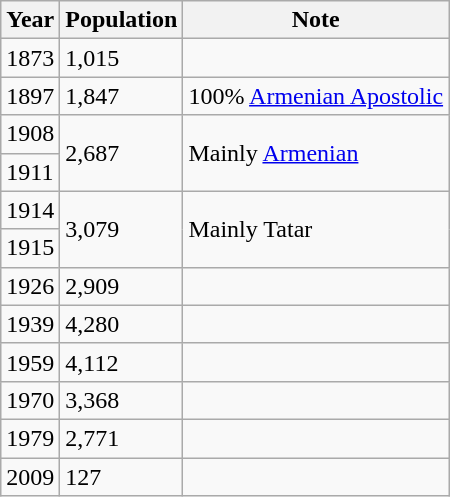<table class="wikitable sortable">
<tr>
<th>Year</th>
<th>Population</th>
<th>Note</th>
</tr>
<tr>
<td>1873</td>
<td>1,015</td>
<td></td>
</tr>
<tr>
<td>1897</td>
<td>1,847</td>
<td>100% <a href='#'>Armenian Apostolic</a></td>
</tr>
<tr>
<td>1908</td>
<td rowspan="2">2,687</td>
<td rowspan="2">Mainly <a href='#'>Armenian</a></td>
</tr>
<tr>
<td>1911</td>
</tr>
<tr>
<td>1914</td>
<td rowspan="2">3,079</td>
<td rowspan="2">Mainly Tatar</td>
</tr>
<tr>
<td>1915</td>
</tr>
<tr>
<td>1926</td>
<td>2,909</td>
<td></td>
</tr>
<tr>
<td>1939</td>
<td>4,280</td>
<td></td>
</tr>
<tr>
<td>1959</td>
<td>4,112</td>
<td></td>
</tr>
<tr>
<td>1970</td>
<td>3,368</td>
<td></td>
</tr>
<tr>
<td>1979</td>
<td>2,771</td>
<td></td>
</tr>
<tr>
<td>2009</td>
<td>127</td>
<td></td>
</tr>
</table>
